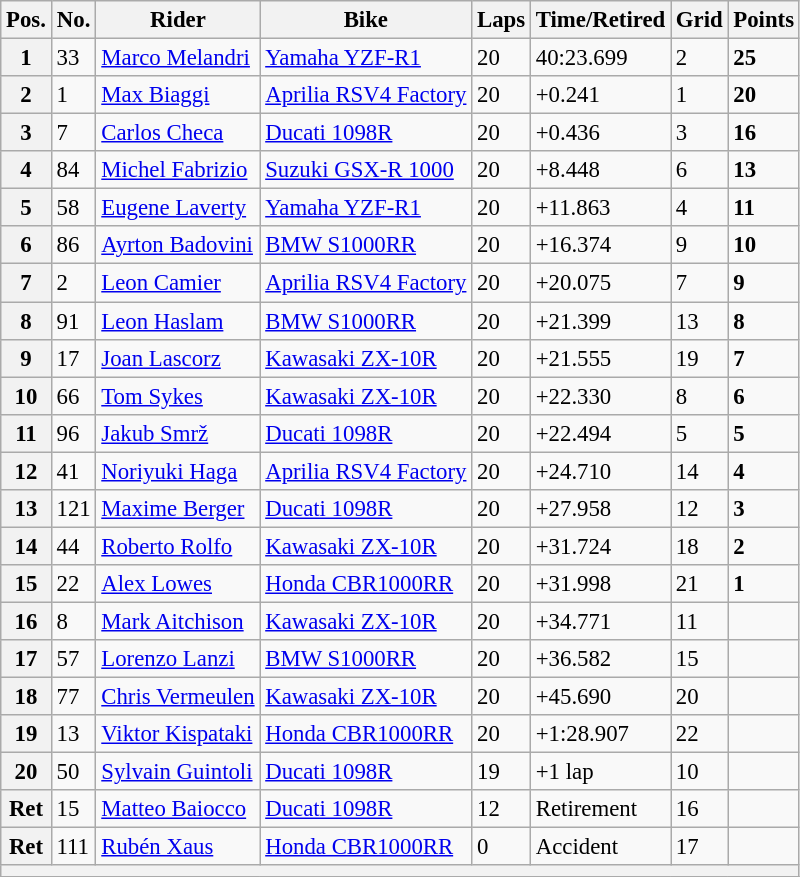<table class="wikitable" style="font-size: 95%;">
<tr>
<th>Pos.</th>
<th>No.</th>
<th>Rider</th>
<th>Bike</th>
<th>Laps</th>
<th>Time/Retired</th>
<th>Grid</th>
<th>Points</th>
</tr>
<tr>
<th>1</th>
<td>33</td>
<td> <a href='#'>Marco Melandri</a></td>
<td><a href='#'>Yamaha YZF-R1</a></td>
<td>20</td>
<td>40:23.699</td>
<td>2</td>
<td><strong>25</strong></td>
</tr>
<tr>
<th>2</th>
<td>1</td>
<td> <a href='#'>Max Biaggi</a></td>
<td><a href='#'>Aprilia RSV4 Factory</a></td>
<td>20</td>
<td>+0.241</td>
<td>1</td>
<td><strong>20</strong></td>
</tr>
<tr>
<th>3</th>
<td>7</td>
<td> <a href='#'>Carlos Checa</a></td>
<td><a href='#'>Ducati 1098R</a></td>
<td>20</td>
<td>+0.436</td>
<td>3</td>
<td><strong>16</strong></td>
</tr>
<tr>
<th>4</th>
<td>84</td>
<td> <a href='#'>Michel Fabrizio</a></td>
<td><a href='#'>Suzuki GSX-R 1000</a></td>
<td>20</td>
<td>+8.448</td>
<td>6</td>
<td><strong>13</strong></td>
</tr>
<tr>
<th>5</th>
<td>58</td>
<td> <a href='#'>Eugene Laverty</a></td>
<td><a href='#'>Yamaha YZF-R1</a></td>
<td>20</td>
<td>+11.863</td>
<td>4</td>
<td><strong>11</strong></td>
</tr>
<tr>
<th>6</th>
<td>86</td>
<td> <a href='#'>Ayrton Badovini</a></td>
<td><a href='#'>BMW S1000RR</a></td>
<td>20</td>
<td>+16.374</td>
<td>9</td>
<td><strong>10</strong></td>
</tr>
<tr>
<th>7</th>
<td>2</td>
<td> <a href='#'>Leon Camier</a></td>
<td><a href='#'>Aprilia RSV4 Factory</a></td>
<td>20</td>
<td>+20.075</td>
<td>7</td>
<td><strong>9</strong></td>
</tr>
<tr>
<th>8</th>
<td>91</td>
<td> <a href='#'>Leon Haslam</a></td>
<td><a href='#'>BMW S1000RR</a></td>
<td>20</td>
<td>+21.399</td>
<td>13</td>
<td><strong>8</strong></td>
</tr>
<tr>
<th>9</th>
<td>17</td>
<td> <a href='#'>Joan Lascorz</a></td>
<td><a href='#'>Kawasaki ZX-10R</a></td>
<td>20</td>
<td>+21.555</td>
<td>19</td>
<td><strong>7</strong></td>
</tr>
<tr>
<th>10</th>
<td>66</td>
<td> <a href='#'>Tom Sykes</a></td>
<td><a href='#'>Kawasaki ZX-10R</a></td>
<td>20</td>
<td>+22.330</td>
<td>8</td>
<td><strong>6</strong></td>
</tr>
<tr>
<th>11</th>
<td>96</td>
<td> <a href='#'>Jakub Smrž</a></td>
<td><a href='#'>Ducati 1098R</a></td>
<td>20</td>
<td>+22.494</td>
<td>5</td>
<td><strong>5</strong></td>
</tr>
<tr>
<th>12</th>
<td>41</td>
<td> <a href='#'>Noriyuki Haga</a></td>
<td><a href='#'>Aprilia RSV4 Factory</a></td>
<td>20</td>
<td>+24.710</td>
<td>14</td>
<td><strong>4</strong></td>
</tr>
<tr>
<th>13</th>
<td>121</td>
<td> <a href='#'>Maxime Berger</a></td>
<td><a href='#'>Ducati 1098R</a></td>
<td>20</td>
<td>+27.958</td>
<td>12</td>
<td><strong>3</strong></td>
</tr>
<tr>
<th>14</th>
<td>44</td>
<td> <a href='#'>Roberto Rolfo</a></td>
<td><a href='#'>Kawasaki ZX-10R</a></td>
<td>20</td>
<td>+31.724</td>
<td>18</td>
<td><strong>2</strong></td>
</tr>
<tr>
<th>15</th>
<td>22</td>
<td> <a href='#'>Alex Lowes</a></td>
<td><a href='#'>Honda CBR1000RR</a></td>
<td>20</td>
<td>+31.998</td>
<td>21</td>
<td><strong>1</strong></td>
</tr>
<tr>
<th>16</th>
<td>8</td>
<td> <a href='#'>Mark Aitchison</a></td>
<td><a href='#'>Kawasaki ZX-10R</a></td>
<td>20</td>
<td>+34.771</td>
<td>11</td>
<td></td>
</tr>
<tr>
<th>17</th>
<td>57</td>
<td> <a href='#'>Lorenzo Lanzi</a></td>
<td><a href='#'>BMW S1000RR</a></td>
<td>20</td>
<td>+36.582</td>
<td>15</td>
<td></td>
</tr>
<tr>
<th>18</th>
<td>77</td>
<td> <a href='#'>Chris Vermeulen</a></td>
<td><a href='#'>Kawasaki ZX-10R</a></td>
<td>20</td>
<td>+45.690</td>
<td>20</td>
<td></td>
</tr>
<tr>
<th>19</th>
<td>13</td>
<td> <a href='#'>Viktor Kispataki</a></td>
<td><a href='#'>Honda CBR1000RR</a></td>
<td>20</td>
<td>+1:28.907</td>
<td>22</td>
<td></td>
</tr>
<tr>
<th>20</th>
<td>50</td>
<td> <a href='#'>Sylvain Guintoli</a></td>
<td><a href='#'>Ducati 1098R</a></td>
<td>19</td>
<td>+1 lap</td>
<td>10</td>
<td></td>
</tr>
<tr>
<th>Ret</th>
<td>15</td>
<td> <a href='#'>Matteo Baiocco</a></td>
<td><a href='#'>Ducati 1098R</a></td>
<td>12</td>
<td>Retirement</td>
<td>16</td>
<td></td>
</tr>
<tr>
<th>Ret</th>
<td>111</td>
<td> <a href='#'>Rubén Xaus</a></td>
<td><a href='#'>Honda CBR1000RR</a></td>
<td>0</td>
<td>Accident</td>
<td>17</td>
<td></td>
</tr>
<tr>
<th colspan=8></th>
</tr>
<tr>
</tr>
</table>
